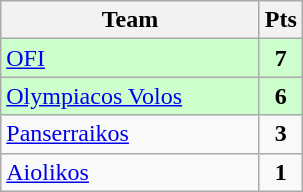<table class="wikitable" style="text-align: center;">
<tr>
<th width=165>Team</th>
<th width=20>Pts</th>
</tr>
<tr bgcolor="#ccffcc">
<td align=left><a href='#'>OFI</a></td>
<td><strong>7</strong></td>
</tr>
<tr bgcolor="#ccffcc">
<td align=left><a href='#'>Olympiacos Volos</a></td>
<td><strong>6</strong></td>
</tr>
<tr>
<td align=left><a href='#'>Panserraikos</a></td>
<td><strong>3</strong></td>
</tr>
<tr>
<td align=left><a href='#'>Aiolikos</a></td>
<td><strong>1</strong></td>
</tr>
</table>
